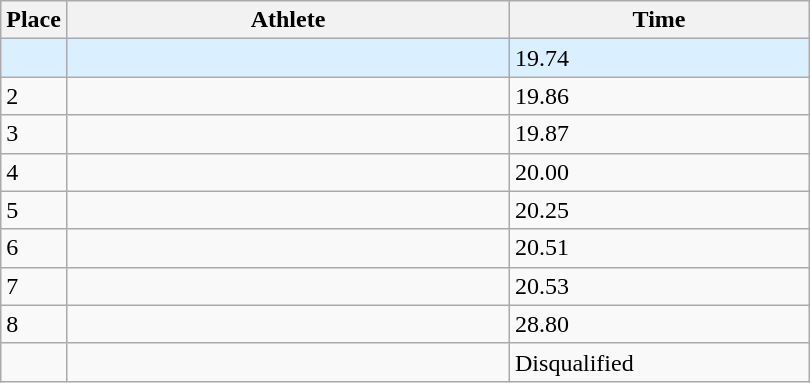<table class=wikitable>
<tr>
<th>Place</th>
<th style="width:18em">Athlete</th>
<th style="width:12em">Time</th>
</tr>
<tr style="background:#daefff;">
<td></td>
<td></td>
<td>19.74</td>
</tr>
<tr>
<td>2</td>
<td></td>
<td>19.86</td>
</tr>
<tr>
<td>3</td>
<td></td>
<td>19.87</td>
</tr>
<tr>
<td>4</td>
<td></td>
<td>20.00</td>
</tr>
<tr>
<td>5</td>
<td></td>
<td>20.25</td>
</tr>
<tr>
<td>6</td>
<td></td>
<td>20.51</td>
</tr>
<tr>
<td>7</td>
<td></td>
<td>20.53</td>
</tr>
<tr>
<td>8</td>
<td></td>
<td>28.80</td>
</tr>
<tr>
<td></td>
<td></td>
<td>Disqualified</td>
</tr>
</table>
